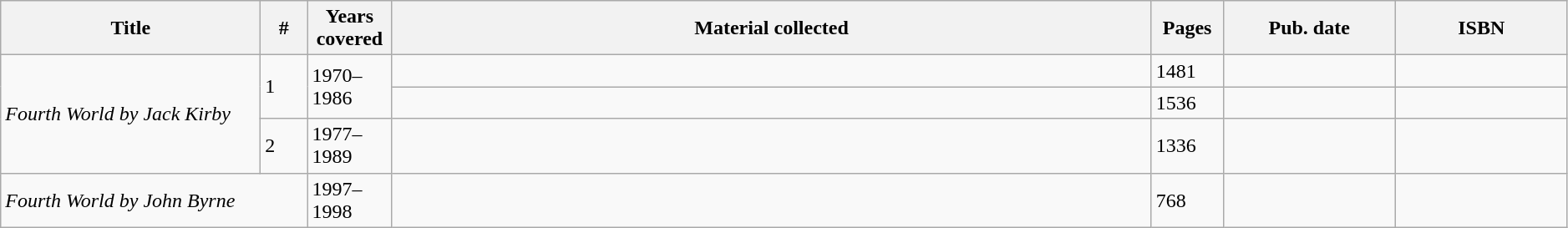<table class="wikitable sortable" width=99%>
<tr>
<th width="200px">Title</th>
<th class="unsortable" width="30px">#</th>
<th width="60px">Years covered</th>
<th class="unsortable">Material collected</th>
<th width="50px">Pages</th>
<th width="130px">Pub. date</th>
<th class="unsortable" width="130px">ISBN</th>
</tr>
<tr>
<td rowspan="3"><em>Fourth World by Jack Kirby</em></td>
<td rowspan="2">1</td>
<td rowspan="2">1970–1986</td>
<td></td>
<td>1481</td>
<td></td>
<td></td>
</tr>
<tr>
<td></td>
<td>1536</td>
<td></td>
<td> </td>
</tr>
<tr>
<td>2</td>
<td>1977–1989</td>
<td></td>
<td>1336</td>
<td></td>
<td></td>
</tr>
<tr>
<td colspan="2"><em>Fourth World by John Byrne</em></td>
<td>1997–1998</td>
<td></td>
<td>768</td>
<td></td>
<td></td>
</tr>
</table>
